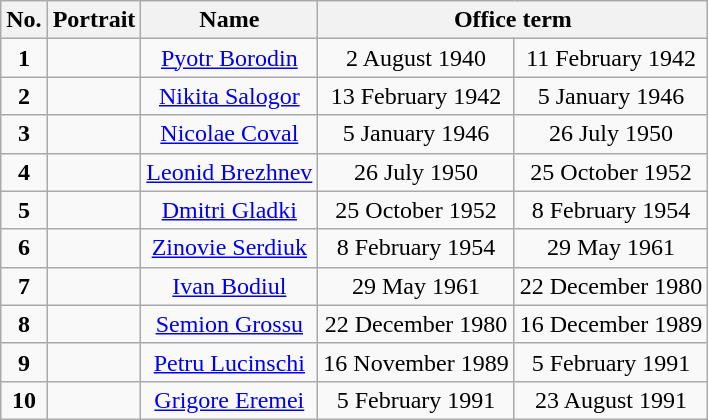<table class="wikitable" style="text-align:center;">
<tr>
<th><strong>No.</strong></th>
<th>Portrait</th>
<th>Name<br></th>
<th colspan="2">Office term</th>
</tr>
<tr>
<td><strong>1</strong></td>
<td></td>
<td><a href='#'>Pyotr Borodin</a><br></td>
<td>2 August 1940</td>
<td>11 February 1942</td>
</tr>
<tr>
<td><strong>2</strong></td>
<td></td>
<td><a href='#'>Nikita Salogor</a><br></td>
<td>13 February 1942</td>
<td>5 January 1946</td>
</tr>
<tr>
<td><strong>3</strong></td>
<td></td>
<td><a href='#'>Nicolae Coval</a><br></td>
<td>5 January 1946</td>
<td>26 July 1950</td>
</tr>
<tr>
<td><strong>4</strong></td>
<td></td>
<td><a href='#'>Leonid Brezhnev</a><br></td>
<td>26 July 1950</td>
<td>25 October 1952</td>
</tr>
<tr>
<td><strong>5</strong></td>
<td></td>
<td><a href='#'>Dmitri Gladki</a><br></td>
<td>25 October 1952</td>
<td>8 February 1954</td>
</tr>
<tr>
<td><strong>6</strong></td>
<td></td>
<td><a href='#'>Zinovie Serdiuk</a><br></td>
<td>8 February 1954</td>
<td>29 May 1961</td>
</tr>
<tr>
<td><strong>7</strong></td>
<td></td>
<td><a href='#'>Ivan Bodiul</a><br></td>
<td>29 May 1961</td>
<td>22 December 1980</td>
</tr>
<tr>
<td><strong>8</strong></td>
<td></td>
<td><a href='#'>Semion Grossu</a><br></td>
<td>22 December 1980</td>
<td>16 December 1989</td>
</tr>
<tr>
<td><strong>9</strong></td>
<td></td>
<td><a href='#'>Petru Lucinschi</a><br></td>
<td>16 November 1989</td>
<td>5 February 1991</td>
</tr>
<tr>
<td><strong>10</strong></td>
<td></td>
<td><a href='#'>Grigore Eremei</a><br></td>
<td>5 February 1991</td>
<td>23 August 1991</td>
</tr>
</table>
